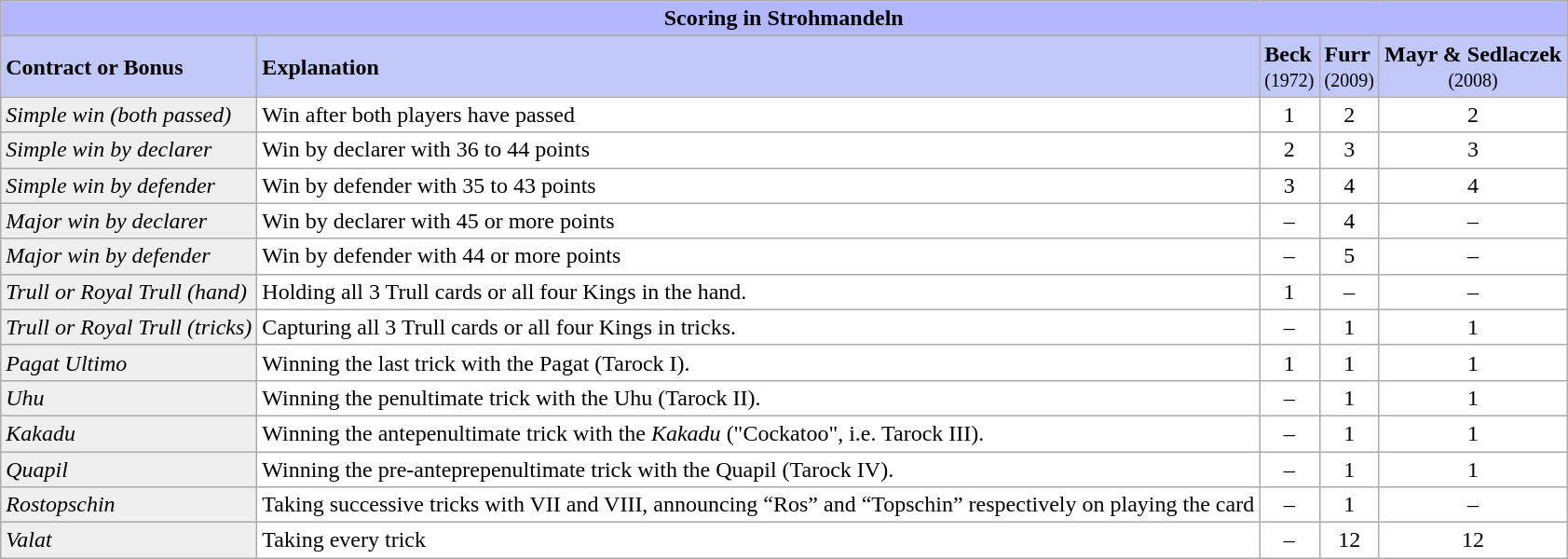<table class="wikitable" align="float:left"  style="background-color:white">
<tr style="background-color:#B3B7FF">
<td colspan="6" align="center"><strong>Scoring in Strohmandeln</strong></td>
</tr>
<tr style="background: #c0c8f8;">
<td><strong>Contract or Bonus</strong></td>
<td><strong>Explanation</strong></td>
<td><strong>Beck</strong><br><small>(1972)</small></td>
<td><strong>Furr</strong><br><small>(2009)</small></td>
<td align="center"><strong>Mayr & Sedlaczek</strong><br><small>(2008)</small></td>
</tr>
<tr>
<td style="background:#efefef;"><em>Simple win (both passed)</em></td>
<td>Win after both players have passed</td>
<td align="center">1</td>
<td align="center">2</td>
<td align="center">2</td>
</tr>
<tr>
<td style="background:#efefef;"><em>Simple win by declarer</em></td>
<td>Win by declarer with 36 to 44 points</td>
<td align ="center">2</td>
<td align ="center">3</td>
<td align ="center">3</td>
</tr>
<tr>
<td style="background:#efefef;"><em>Simple win by defender</em></td>
<td>Win by defender with 35 to 43 points</td>
<td align ="center">3</td>
<td align ="center">4</td>
<td align ="center">4</td>
</tr>
<tr>
<td style="background:#efefef;"><em>Major win by declarer</em></td>
<td>Win by declarer with 45 or more points</td>
<td align ="center">–</td>
<td align ="center">4</td>
<td align ="center">–</td>
</tr>
<tr>
<td style="background:#efefef;"><em>Major win by defender</em></td>
<td>Win by defender with 44 or more points</td>
<td align ="center">–</td>
<td align ="center">5</td>
<td align ="center">–</td>
</tr>
<tr>
<td style="background:#efefef;"><em>Trull or Royal Trull (hand)</em></td>
<td>Holding all 3 Trull cards or all four Kings in the hand.</td>
<td align="center">1</td>
<td align="center">–</td>
<td align="center">–</td>
</tr>
<tr>
<td style="background:#efefef;"><em>Trull or Royal Trull (tricks) </em></td>
<td>Capturing all 3 Trull cards or all four Kings in tricks.</td>
<td align="center">–</td>
<td align="center">1</td>
<td align="center">1</td>
</tr>
<tr>
<td style="background:#efefef;"><em>Pagat Ultimo</em></td>
<td>Winning the last trick with the Pagat (Tarock I).</td>
<td align="center">1</td>
<td align="center">1</td>
<td align="center">1</td>
</tr>
<tr>
<td style="background:#efefef;"><em>Uhu</em></td>
<td>Winning the penultimate trick with the Uhu (Tarock II).</td>
<td align="center">–</td>
<td align="center">1</td>
<td align="center">1</td>
</tr>
<tr>
<td style="background:#efefef;"><em>Kakadu</em></td>
<td>Winning the antepenultimate trick with the <em>Kakadu</em> ("Cockatoo", i.e. Tarock III).</td>
<td align="center">–</td>
<td align="center">1</td>
<td align="center">1</td>
</tr>
<tr>
<td style="background:#efefef;"><em>Quapil</em></td>
<td>Winning the pre-anteprepenultimate trick with the Quapil (Tarock IV).</td>
<td align="center">–</td>
<td align="center">1</td>
<td align="center">1</td>
</tr>
<tr>
<td style="background:#efefef;"><em>Rostopschin</em></td>
<td>Taking successive tricks with VII and VIII, announcing “Ros” and “Topschin” respectively on playing the card</td>
<td align="center">–</td>
<td align="center">1</td>
<td align="center">–</td>
</tr>
<tr>
<td style="background:#efefef;"><em>Valat</em></td>
<td>Taking every trick</td>
<td align="center">–</td>
<td align="center">12</td>
<td align="center">12</td>
</tr>
</table>
